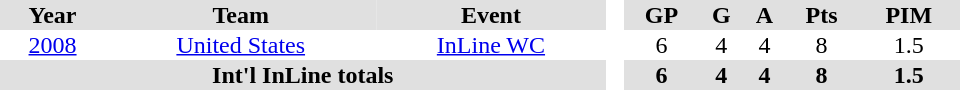<table border="0" cellpadding="1" cellspacing="0" style="text-align:center; width:40em">
<tr ALIGN="center" bgcolor="#e0e0e0">
<th>Year</th>
<th>Team</th>
<th>Event</th>
<th rowspan="99" bgcolor="#ffffff"> </th>
<th>GP</th>
<th>G</th>
<th>A</th>
<th>Pts</th>
<th>PIM</th>
</tr>
<tr>
<td><a href='#'>2008</a></td>
<td><a href='#'>United States</a></td>
<td><a href='#'>InLine WC</a></td>
<td>6</td>
<td>4</td>
<td>4</td>
<td>8</td>
<td>1.5</td>
</tr>
<tr style="background:#e0e0e0;">
<th colspan="3">Int'l InLine totals</th>
<th>6</th>
<th>4</th>
<th>4</th>
<th>8</th>
<th>1.5</th>
</tr>
</table>
